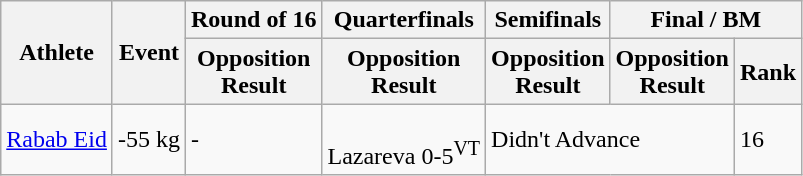<table class="wikitable">
<tr>
<th rowspan="2">Athlete</th>
<th rowspan="2">Event</th>
<th>Round of 16</th>
<th>Quarterfinals</th>
<th>Semifinals</th>
<th colspan="2">Final / <abbr>BM</abbr></th>
</tr>
<tr>
<th>Opposition<br>Result</th>
<th>Opposition<br>Result</th>
<th>Opposition<br>Result</th>
<th>Opposition<br>Result</th>
<th>Rank</th>
</tr>
<tr>
<td><a href='#'>Rabab Eid</a></td>
<td>-55 kg</td>
<td>-</td>
<td><br>Lazareva
0-5<sup>VT</sup></td>
<td colspan="2">Didn't Advance</td>
<td>16</td>
</tr>
</table>
